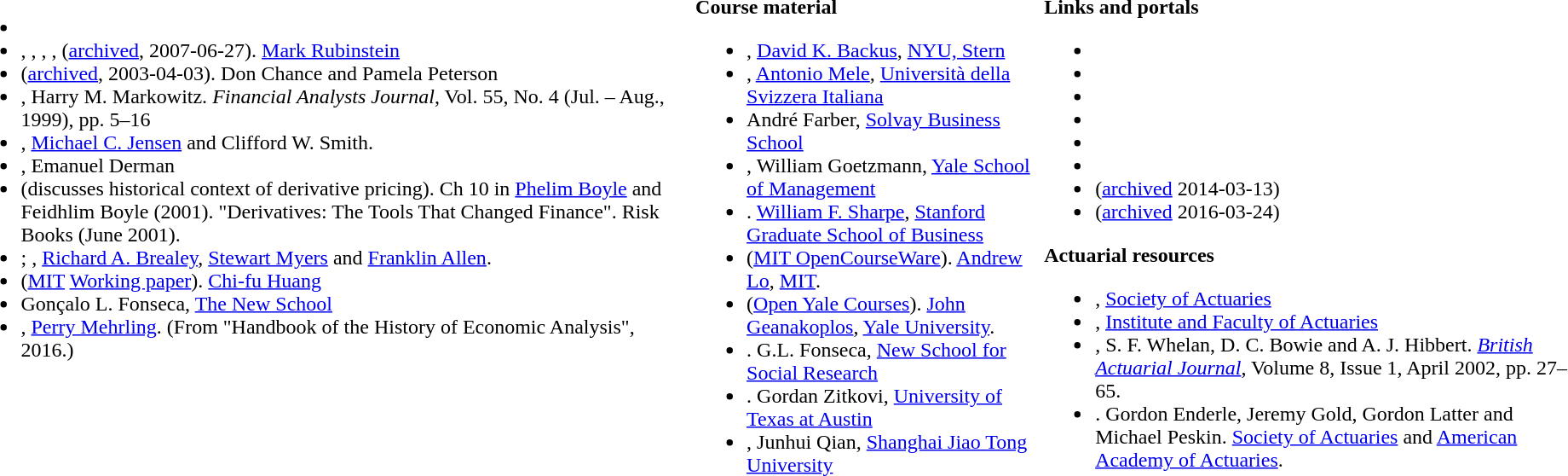<table>
<tr>
<td valign="top"><br><ul><li></li><li>, , , ,  (<a href='#'>archived</a>, 2007-06-27). <a href='#'>Mark Rubinstein</a></li><li> (<a href='#'>archived</a>, 2003-04-03). Don Chance and Pamela Peterson</li><li>, Harry M. Markowitz. <em>Financial Analysts Journal</em>, Vol. 55, No. 4 (Jul. – Aug., 1999), pp. 5–16</li><li>, <a href='#'>Michael C. Jensen</a> and Clifford W. Smith.</li><li>, Emanuel Derman</li><li> (discusses historical context of derivative pricing). Ch 10 in <a href='#'>Phelim Boyle</a> and Feidhlim Boyle (2001). "Derivatives: The Tools That Changed Finance". Risk Books (June 2001). </li><li>; , <a href='#'>Richard A. Brealey</a>, <a href='#'>Stewart Myers</a> and <a href='#'>Franklin Allen</a>.</li><li> (<a href='#'>MIT</a> <a href='#'>Working paper</a>). <a href='#'>Chi-fu Huang</a></li><li> Gonçalo L. Fonseca,  <a href='#'>The New School</a></li><li>, <a href='#'>Perry Mehrling</a>. (From "Handbook of the History of Economic Analysis", 2016.)</li></ul></td>
<td valign="top"><br>
<strong>Course material</strong><ul><li>, <a href='#'>David K. Backus</a>, <a href='#'>NYU, Stern</a></li><li> , <a href='#'>Antonio Mele</a>, <a href='#'>Università della Svizzera Italiana</a></li><li> André Farber, <a href='#'>Solvay Business School</a></li><li>, William Goetzmann, <a href='#'>Yale School of Management</a></li><li>. <a href='#'>William F. Sharpe</a>, <a href='#'>Stanford Graduate School of Business</a></li><li> (<a href='#'>MIT OpenCourseWare</a>). <a href='#'>Andrew Lo</a>, <a href='#'>MIT</a>.</li><li> (<a href='#'>Open Yale Courses</a>). <a href='#'>John Geanakoplos</a>, <a href='#'>Yale University</a>.</li><li>. G.L. Fonseca, <a href='#'>New School for Social Research</a></li><li>. Gordan Zitkovi, <a href='#'>University of Texas at Austin</a></li><li>, Junhui Qian, <a href='#'>Shanghai Jiao Tong University</a></li></ul></td>
<td valign="top"><br>
<strong>Links and portals</strong><ul><li></li><li> </li><li></li><li></li><li> </li><li></li><li> (<a href='#'>archived</a> 2014-03-13)</li><li> (<a href='#'>archived</a> 2016-03-24)</li></ul><strong>Actuarial resources</strong><ul><li> , <a href='#'>Society of Actuaries</a></li><li>, <a href='#'>Institute and Faculty of Actuaries</a></li><li>, S. F. Whelan, D. C. Bowie and A. J. Hibbert. <em><a href='#'>British Actuarial Journal</a></em>, Volume 8, Issue 1, April 2002, pp. 27–65.</li><li>. Gordon Enderle, Jeremy Gold, Gordon Latter and Michael Peskin. <a href='#'>Society of Actuaries</a> and <a href='#'>American Academy of Actuaries</a>.</li></ul></td>
</tr>
</table>
